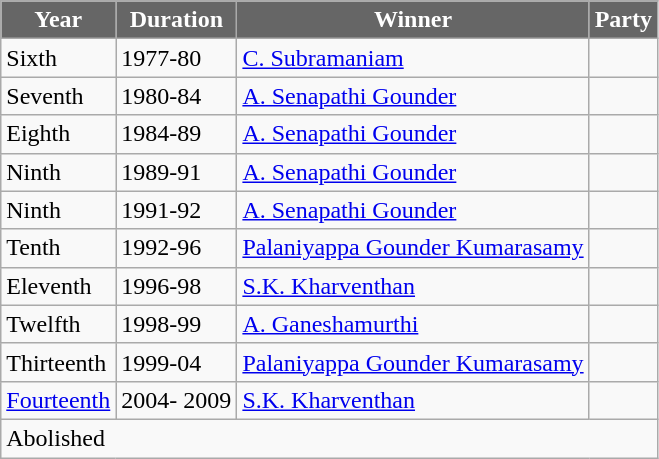<table class="wikitable sortable">
<tr>
<th style="background-color:#666666; color:white">Year</th>
<th style="background-color:#666666; color:white">Duration</th>
<th style="background-color:#666666; color:white">Winner</th>
<th style="background-color:#666666; color:white" colspan="2">Party</th>
</tr>
<tr>
<td>Sixth</td>
<td>1977-80</td>
<td><a href='#'>C. Subramaniam</a></td>
<td></td>
</tr>
<tr>
<td>Seventh</td>
<td>1980-84</td>
<td><a href='#'>A. Senapathi Gounder</a></td>
<td></td>
</tr>
<tr>
<td>Eighth</td>
<td>1984-89</td>
<td><a href='#'>A. Senapathi Gounder</a></td>
<td></td>
</tr>
<tr>
<td>Ninth</td>
<td>1989-91</td>
<td><a href='#'>A. Senapathi Gounder</a></td>
<td></td>
</tr>
<tr>
<td>Ninth</td>
<td>1991-92</td>
<td><a href='#'>A. Senapathi Gounder</a></td>
<td></td>
</tr>
<tr>
<td>Tenth</td>
<td>1992-96</td>
<td><a href='#'>Palaniyappa Gounder Kumarasamy</a></td>
<td></td>
</tr>
<tr>
<td>Eleventh</td>
<td>1996-98</td>
<td><a href='#'>S.K. Kharventhan</a></td>
<td></td>
</tr>
<tr>
<td>Twelfth</td>
<td>1998-99</td>
<td><a href='#'>A. Ganeshamurthi</a></td>
<td></td>
</tr>
<tr>
<td>Thirteenth</td>
<td>1999-04</td>
<td><a href='#'>Palaniyappa Gounder Kumarasamy</a></td>
<td></td>
</tr>
<tr>
<td><a href='#'>Fourteenth</a></td>
<td>2004- 2009</td>
<td><a href='#'>S.K. Kharventhan</a></td>
<td></td>
</tr>
<tr>
<td colspan="5">Abolished</td>
</tr>
</table>
